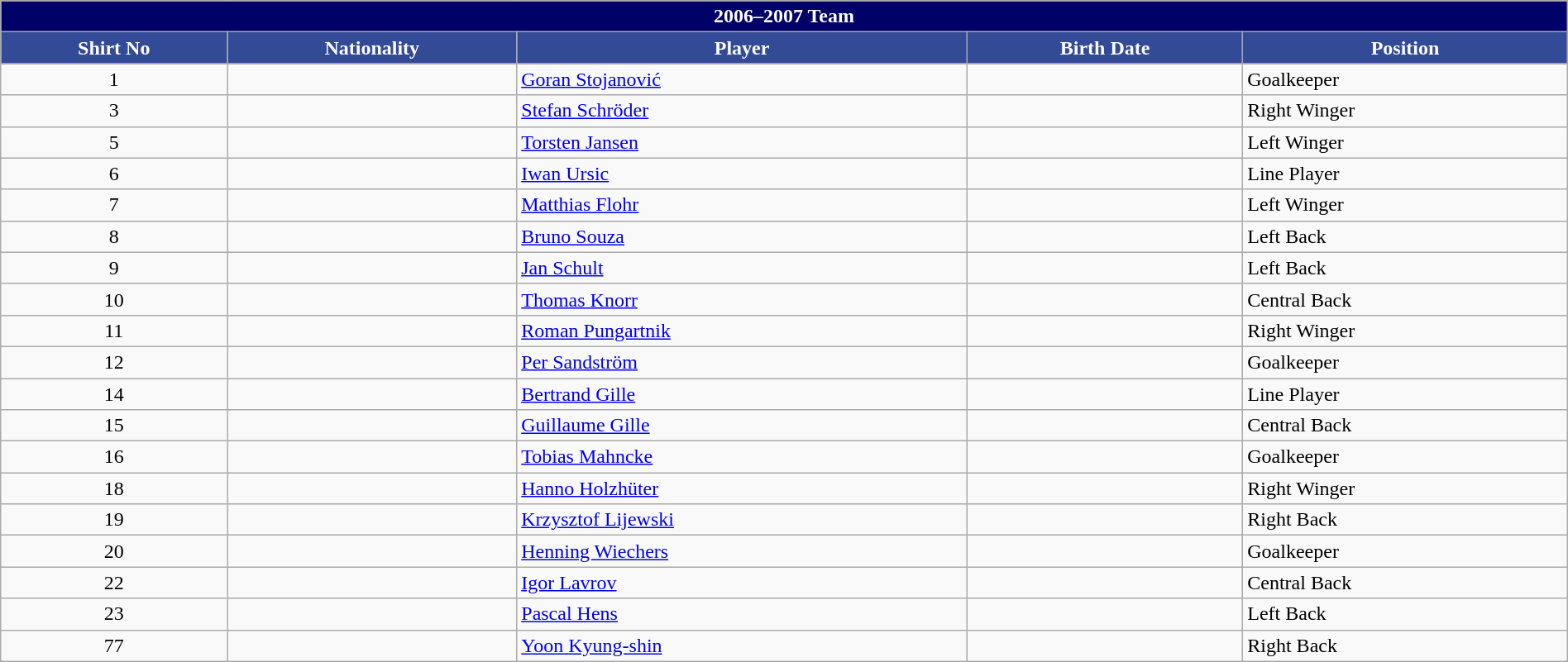<table class="wikitable collapsible collapsed" style="width:100%;">
<tr>
<th colspan=5 style="background-color:#000066;color:white;text-align:center;">2006–2007 Team</th>
</tr>
<tr>
<th style="color:white; background:#334A97">Shirt No</th>
<th style="color:white; background:#334A97">Nationality</th>
<th style="color:white; background:#334A97">Player</th>
<th style="color:white; background:#334A97">Birth Date</th>
<th style="color:white; background:#334A97">Position</th>
</tr>
<tr>
<td align=center>1</td>
<td></td>
<td><a href='#'>Goran Stojanović</a></td>
<td></td>
<td>Goalkeeper</td>
</tr>
<tr>
<td align=center>3</td>
<td></td>
<td><a href='#'>Stefan Schröder</a></td>
<td></td>
<td>Right Winger</td>
</tr>
<tr>
<td align=center>5</td>
<td></td>
<td><a href='#'>Torsten Jansen</a></td>
<td></td>
<td>Left Winger</td>
</tr>
<tr>
<td align=center>6</td>
<td></td>
<td><a href='#'>Iwan Ursic</a></td>
<td></td>
<td>Line Player</td>
</tr>
<tr>
<td align=center>7</td>
<td></td>
<td><a href='#'>Matthias Flohr</a></td>
<td></td>
<td>Left Winger</td>
</tr>
<tr>
<td align=center>8</td>
<td></td>
<td><a href='#'>Bruno Souza</a></td>
<td></td>
<td>Left Back</td>
</tr>
<tr>
<td align=center>9</td>
<td></td>
<td><a href='#'>Jan Schult</a></td>
<td></td>
<td>Left Back</td>
</tr>
<tr>
<td align=center>10</td>
<td></td>
<td><a href='#'>Thomas Knorr</a></td>
<td></td>
<td>Central Back</td>
</tr>
<tr>
<td align=center>11</td>
<td></td>
<td><a href='#'>Roman Pungartnik</a></td>
<td></td>
<td>Right Winger</td>
</tr>
<tr>
<td align=center>12</td>
<td></td>
<td><a href='#'>Per Sandström</a></td>
<td></td>
<td>Goalkeeper</td>
</tr>
<tr>
<td align=center>14</td>
<td></td>
<td><a href='#'>Bertrand Gille</a></td>
<td></td>
<td>Line Player</td>
</tr>
<tr>
<td align=center>15</td>
<td></td>
<td><a href='#'>Guillaume Gille</a></td>
<td></td>
<td>Central Back</td>
</tr>
<tr>
<td align=center>16</td>
<td></td>
<td><a href='#'>Tobias Mahncke</a></td>
<td></td>
<td>Goalkeeper</td>
</tr>
<tr>
<td align=center>18</td>
<td></td>
<td><a href='#'>Hanno Holzhüter</a></td>
<td></td>
<td>Right Winger</td>
</tr>
<tr>
<td align=center>19</td>
<td></td>
<td><a href='#'>Krzysztof Lijewski</a></td>
<td></td>
<td>Right Back</td>
</tr>
<tr>
<td align=center>20</td>
<td></td>
<td><a href='#'>Henning Wiechers</a></td>
<td></td>
<td>Goalkeeper</td>
</tr>
<tr>
<td align=center>22</td>
<td></td>
<td><a href='#'>Igor Lavrov</a></td>
<td></td>
<td>Central Back</td>
</tr>
<tr>
<td align=center>23</td>
<td></td>
<td><a href='#'>Pascal Hens</a></td>
<td></td>
<td>Left Back</td>
</tr>
<tr>
<td align=center>77</td>
<td></td>
<td><a href='#'>Yoon Kyung-shin</a></td>
<td></td>
<td>Right Back</td>
</tr>
</table>
